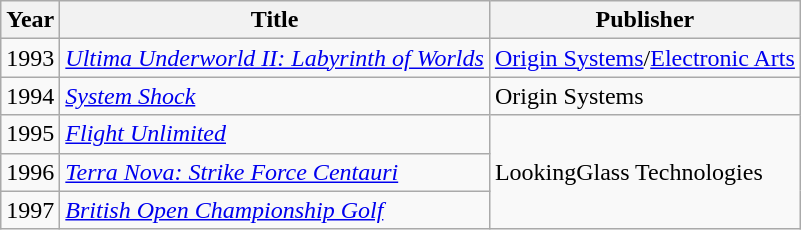<table class="wikitable">
<tr>
<th>Year</th>
<th>Title</th>
<th>Publisher</th>
</tr>
<tr>
<td>1993</td>
<td><em><a href='#'>Ultima Underworld II: Labyrinth of Worlds</a></em></td>
<td><a href='#'>Origin Systems</a>/<a href='#'>Electronic Arts</a></td>
</tr>
<tr>
<td>1994</td>
<td><em><a href='#'>System Shock</a></em></td>
<td>Origin Systems</td>
</tr>
<tr>
<td>1995</td>
<td><em><a href='#'>Flight Unlimited</a></em></td>
<td rowspan="3">LookingGlass Technologies</td>
</tr>
<tr>
<td>1996</td>
<td><em><a href='#'>Terra Nova: Strike Force Centauri</a></em></td>
</tr>
<tr>
<td>1997</td>
<td><em><a href='#'>British Open Championship Golf</a></em></td>
</tr>
</table>
